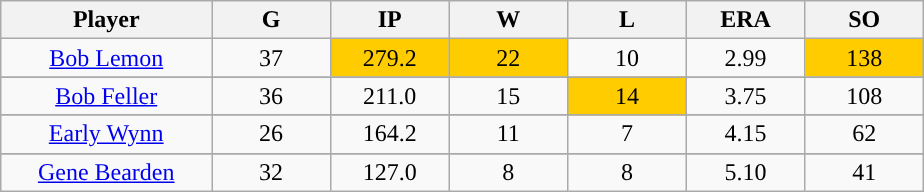<table class="wikitable sortable">
<tr>
<th bgcolor="#DDDDFF" width="16%">Player</th>
<th bgcolor="#DDDDFF" width="9%">G</th>
<th bgcolor="#DDDDFF" width="9%">IP</th>
<th bgcolor="#DDDDFF" width="9%">W</th>
<th bgcolor="#DDDDFF" width="9%">L</th>
<th bgcolor="#DDDDFF" width="9%">ERA</th>
<th bgcolor="#DDDDFF" width="9%">SO</th>
</tr>
<tr align="center">
<td><a href='#'>Bob Lemon</a></td>
<td>37</td>
<td style="background:#fc0;">279.2</td>
<td style="background:#fc0;">22</td>
<td>10</td>
<td>2.99</td>
<td style="background:#fc0;">138</td>
</tr>
<tr>
</tr>
<tr align="center">
<td><a href='#'>Bob Feller</a></td>
<td>36</td>
<td>211.0</td>
<td>15</td>
<td style="background:#fc0;">14</td>
<td>3.75</td>
<td>108</td>
</tr>
<tr>
</tr>
<tr align="center">
<td><a href='#'>Early Wynn</a></td>
<td>26</td>
<td>164.2</td>
<td>11</td>
<td>7</td>
<td>4.15</td>
<td>62</td>
</tr>
<tr>
</tr>
<tr align="center">
<td><a href='#'>Gene Bearden</a></td>
<td>32</td>
<td>127.0</td>
<td>8</td>
<td>8</td>
<td>5.10</td>
<td>41</td>
</tr>
</table>
